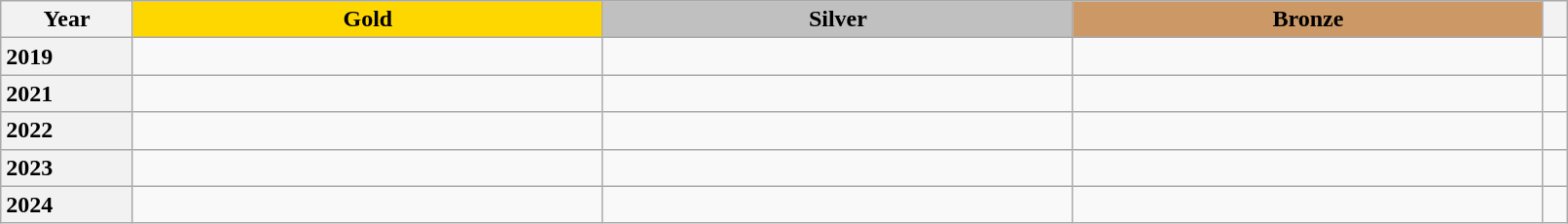<table class="wikitable unsortable" style="text-align:left; width:85%">
<tr>
<th scope="col" style="text-align:center">Year</th>
<td scope="col" style="text-align:center; width:30%; background:gold"><strong>Gold</strong></td>
<td scope="col" style="text-align:center; width:30%; background:silver"><strong>Silver</strong></td>
<td scope="col" style="text-align:center; width:30%; background:#c96"><strong>Bronze</strong></td>
<th scope="col" style="text-align:center"></th>
</tr>
<tr>
<th scope="row" style="text-align:left">2019</th>
<td></td>
<td></td>
<td></td>
<td></td>
</tr>
<tr>
<th scope="row" style="text-align:left">2021</th>
<td></td>
<td></td>
<td></td>
<td></td>
</tr>
<tr>
<th scope="row" style="text-align:left">2022</th>
<td></td>
<td></td>
<td></td>
<td></td>
</tr>
<tr>
<th scope="row" style="text-align:left">2023</th>
<td></td>
<td></td>
<td></td>
<td></td>
</tr>
<tr>
<th scope="row" style="text-align:left">2024</th>
<td></td>
<td></td>
<td></td>
<td></td>
</tr>
</table>
